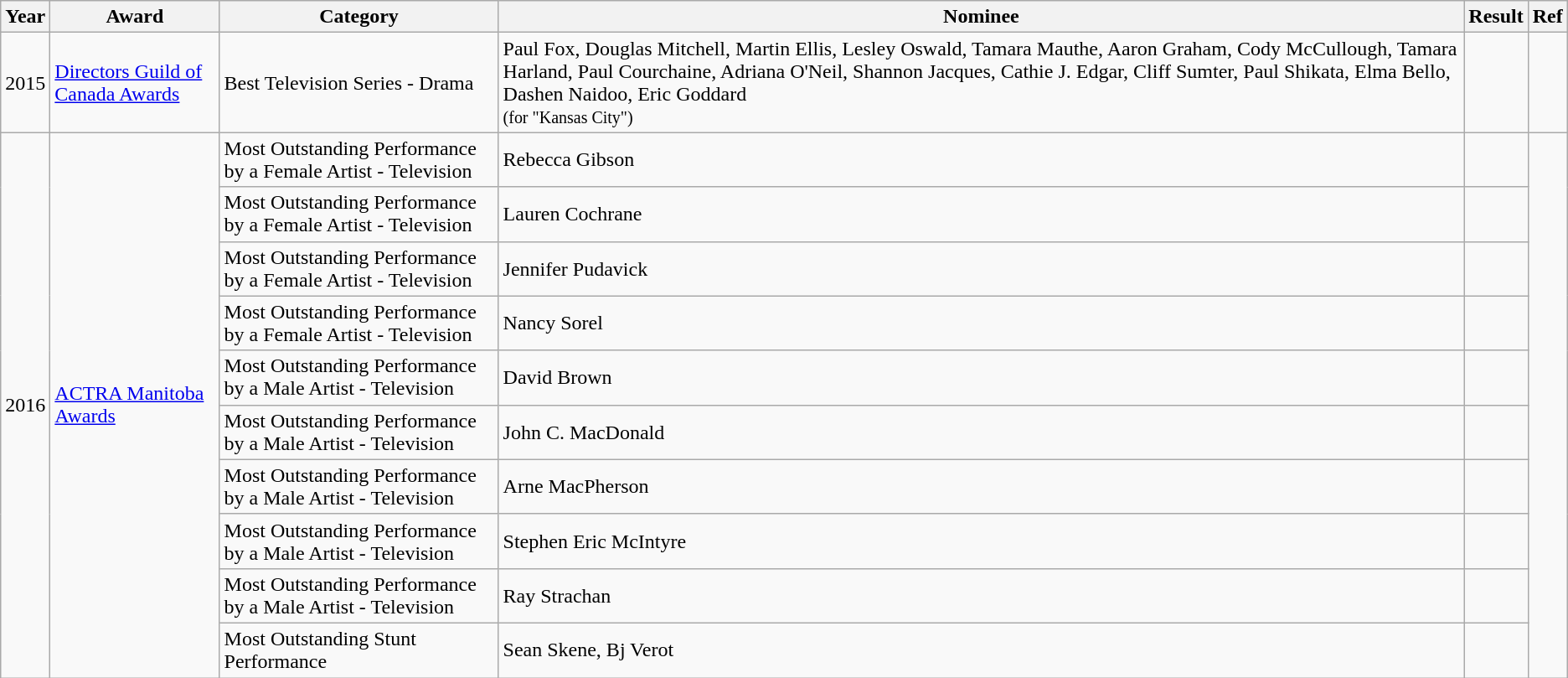<table class="wikitable">
<tr>
<th>Year</th>
<th>Award</th>
<th>Category</th>
<th>Nominee</th>
<th>Result</th>
<th>Ref</th>
</tr>
<tr>
<td>2015</td>
<td><a href='#'>Directors Guild of Canada Awards</a></td>
<td>Best Television Series - Drama</td>
<td>Paul Fox, Douglas Mitchell, Martin Ellis, Lesley Oswald, Tamara Mauthe, Aaron Graham, Cody McCullough, Tamara Harland, Paul Courchaine, Adriana O'Neil, Shannon Jacques, Cathie J. Edgar, Cliff Sumter, Paul Shikata, Elma Bello, Dashen Naidoo, Eric Goddard<br><small>(for "Kansas City")</small></td>
<td></td>
<td></td>
</tr>
<tr>
<td rowspan=10>2016</td>
<td rowspan=10><a href='#'>ACTRA Manitoba Awards</a></td>
<td>Most Outstanding Performance by a Female Artist - Television</td>
<td>Rebecca Gibson</td>
<td></td>
<td rowspan=10></td>
</tr>
<tr>
<td>Most Outstanding Performance by a Female Artist - Television</td>
<td>Lauren Cochrane</td>
<td></td>
</tr>
<tr>
<td>Most Outstanding Performance by a Female Artist - Television</td>
<td>Jennifer Pudavick</td>
<td></td>
</tr>
<tr>
<td>Most Outstanding Performance by a Female Artist - Television</td>
<td>Nancy Sorel</td>
<td></td>
</tr>
<tr>
<td>Most Outstanding Performance by a Male Artist - Television</td>
<td>David Brown</td>
<td></td>
</tr>
<tr>
<td>Most Outstanding Performance by a Male Artist - Television</td>
<td>John C. MacDonald</td>
<td></td>
</tr>
<tr>
<td>Most Outstanding Performance by a Male Artist - Television</td>
<td>Arne MacPherson</td>
<td></td>
</tr>
<tr>
<td>Most Outstanding Performance by a Male Artist - Television</td>
<td>Stephen Eric McIntyre</td>
<td></td>
</tr>
<tr>
<td>Most Outstanding Performance by a Male Artist - Television</td>
<td>Ray Strachan</td>
<td></td>
</tr>
<tr>
<td>Most Outstanding Stunt Performance</td>
<td>Sean Skene, Bj Verot</td>
<td></td>
</tr>
</table>
